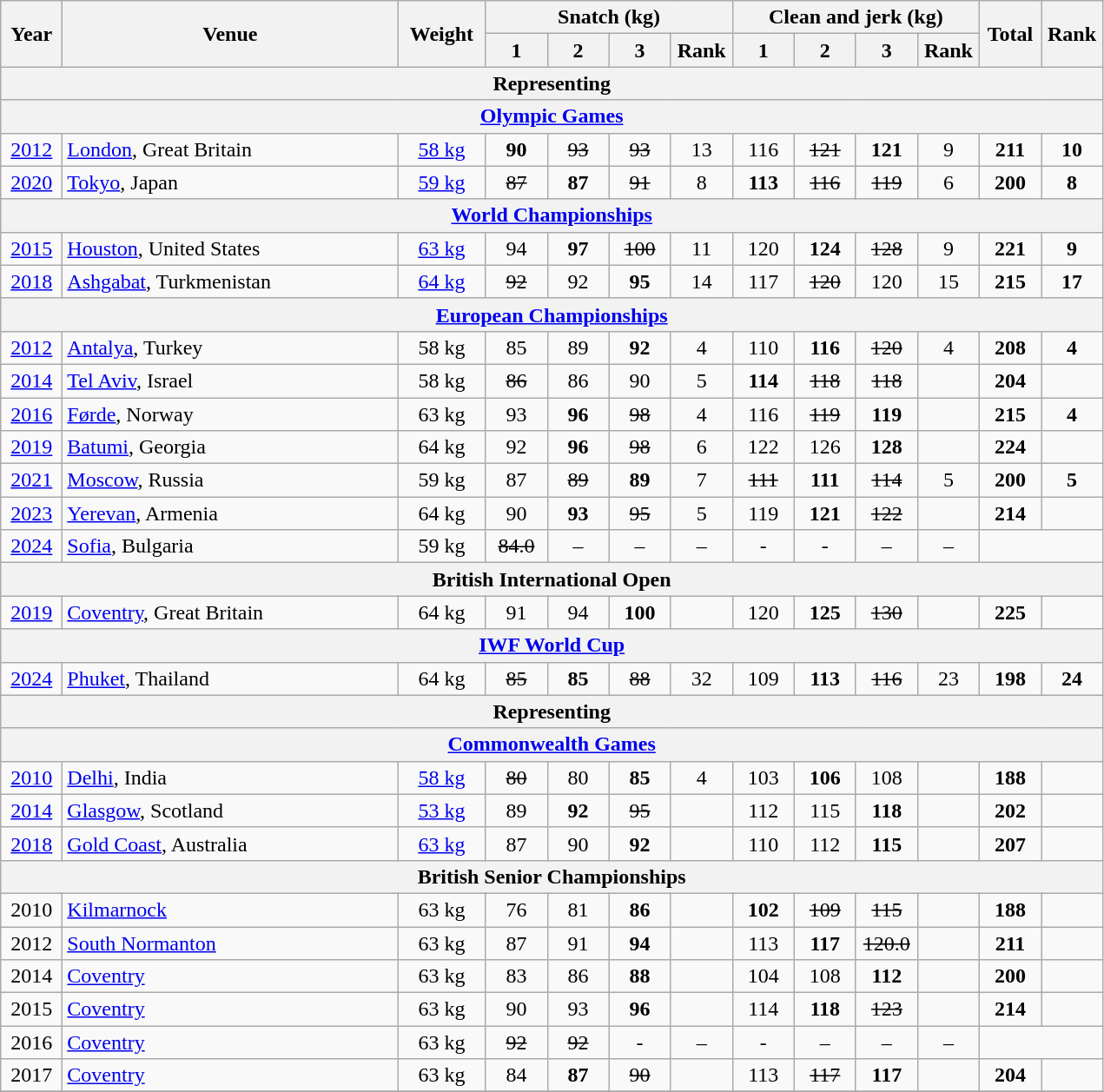<table class = "wikitable" style="text-align:center;">
<tr>
<th rowspan=2 width=40>Year</th>
<th rowspan=2 width=250>Venue</th>
<th rowspan=2 width=60>Weight</th>
<th colspan=4>Snatch (kg)</th>
<th colspan=4>Clean and jerk (kg)</th>
<th rowspan=2 width=40>Total</th>
<th rowspan=2 width=40>Rank</th>
</tr>
<tr>
<th width=40>1</th>
<th width=40>2</th>
<th width=40>3</th>
<th width=40>Rank</th>
<th width=40>1</th>
<th width=40>2</th>
<th width=40>3</th>
<th width=40>Rank</th>
</tr>
<tr>
<th colspan=13>Representing </th>
</tr>
<tr>
<th colspan=13><a href='#'>Olympic Games</a></th>
</tr>
<tr>
<td><a href='#'>2012</a></td>
<td align=left> <a href='#'>London</a>, Great Britain</td>
<td><a href='#'>58 kg</a></td>
<td><strong>90</strong></td>
<td><s>93</s></td>
<td><s>93</s></td>
<td>13</td>
<td>116</td>
<td><s>121</s></td>
<td><strong>121</strong></td>
<td>9</td>
<td><strong>211</strong></td>
<td><strong>10</strong></td>
</tr>
<tr>
<td><a href='#'>2020</a></td>
<td align=left> <a href='#'>Tokyo</a>, Japan</td>
<td><a href='#'>59 kg</a></td>
<td><s>87</s></td>
<td><strong>87</strong></td>
<td><s>91</s></td>
<td>8</td>
<td><strong>113</strong></td>
<td><s>116</s></td>
<td><s>119</s></td>
<td>6</td>
<td><strong>200</strong></td>
<td><strong>8</strong></td>
</tr>
<tr>
<th colspan=13><a href='#'>World Championships</a></th>
</tr>
<tr>
<td><a href='#'>2015</a></td>
<td align=left> <a href='#'>Houston</a>, United States</td>
<td><a href='#'>63 kg</a></td>
<td>94</td>
<td><strong>97</strong></td>
<td><s>100</s></td>
<td>11</td>
<td>120</td>
<td><strong>124</strong></td>
<td><s>128</s></td>
<td>9</td>
<td><strong>221</strong></td>
<td><strong>9</strong></td>
</tr>
<tr>
<td><a href='#'>2018</a></td>
<td align=left> <a href='#'>Ashgabat</a>, Turkmenistan</td>
<td><a href='#'>64 kg</a></td>
<td><s>92</s></td>
<td>92</td>
<td><strong>95</strong></td>
<td>14</td>
<td>117</td>
<td><s>120</s></td>
<td>120</td>
<td>15</td>
<td><strong>215</strong></td>
<td><strong>17</strong></td>
</tr>
<tr>
<th colspan=13><a href='#'>European Championships</a></th>
</tr>
<tr>
<td><a href='#'>2012</a></td>
<td align=left> <a href='#'>Antalya</a>, Turkey</td>
<td>58 kg</td>
<td>85</td>
<td>89</td>
<td><strong>92</strong></td>
<td>4</td>
<td>110</td>
<td><strong>116</strong></td>
<td><s>120</s></td>
<td>4</td>
<td><strong>208</strong></td>
<td><strong>4</strong></td>
</tr>
<tr>
<td><a href='#'>2014</a></td>
<td align=left> <a href='#'>Tel Aviv</a>, Israel</td>
<td>58 kg</td>
<td><s>86</s></td>
<td>86</td>
<td>90</td>
<td>5</td>
<td><strong>114</strong></td>
<td><s>118</s></td>
<td><s>118</s></td>
<td></td>
<td><strong>204</strong></td>
<td></td>
</tr>
<tr>
<td><a href='#'>2016</a></td>
<td align=left> <a href='#'>Førde</a>, Norway</td>
<td>63 kg</td>
<td>93</td>
<td><strong>96</strong></td>
<td><s>98</s></td>
<td>4</td>
<td>116</td>
<td><s>119</s></td>
<td><strong>119</strong></td>
<td></td>
<td><strong>215</strong></td>
<td><strong>4</strong></td>
</tr>
<tr>
<td><a href='#'>2019</a></td>
<td align=left> <a href='#'>Batumi</a>, Georgia</td>
<td>64 kg</td>
<td>92</td>
<td><strong>96</strong></td>
<td><s>98</s></td>
<td>6</td>
<td>122</td>
<td>126</td>
<td><strong>128</strong></td>
<td></td>
<td><strong>224</strong></td>
<td></td>
</tr>
<tr>
<td><a href='#'>2021</a></td>
<td align=left> <a href='#'>Moscow</a>, Russia</td>
<td>59 kg</td>
<td>87</td>
<td><s>89</s></td>
<td><strong>89</strong></td>
<td>7</td>
<td><s>111</s></td>
<td><strong>111</strong></td>
<td><s>114</s></td>
<td>5</td>
<td><strong>200</strong></td>
<td><strong>5</strong></td>
</tr>
<tr>
<td><a href='#'>2023</a></td>
<td align=left> <a href='#'>Yerevan</a>, Armenia</td>
<td>64 kg</td>
<td>90</td>
<td><strong>93</strong></td>
<td><s>95</s></td>
<td>5</td>
<td>119</td>
<td><strong>121</strong></td>
<td><s>122</s></td>
<td></td>
<td><strong>214</strong></td>
<td></td>
</tr>
<tr>
<td><a href='#'>2024</a></td>
<td align=left> <a href='#'>Sofia</a>, Bulgaria</td>
<td>59 kg</td>
<td><s>84.0</s></td>
<td>–</td>
<td>–</td>
<td>–</td>
<td>-</td>
<td>-</td>
<td>–</td>
<td>–</td>
</tr>
<tr>
<th colspan=13>British International Open</th>
</tr>
<tr>
<td><a href='#'>2019</a></td>
<td align=left> <a href='#'>Coventry</a>, Great Britain</td>
<td>64 kg</td>
<td>91</td>
<td>94</td>
<td><strong>100</strong></td>
<td></td>
<td>120</td>
<td><strong>125</strong></td>
<td><s>130</s></td>
<td></td>
<td><strong>225</strong></td>
<td></td>
</tr>
<tr>
<th colspan=13><a href='#'>IWF World Cup</a></th>
</tr>
<tr>
<td><a href='#'>2024</a></td>
<td align=left> <a href='#'>Phuket</a>, Thailand</td>
<td>64 kg</td>
<td><s>85</s></td>
<td><strong>85</strong></td>
<td><s>88</s></td>
<td>32</td>
<td>109</td>
<td><strong>113</strong></td>
<td><s>116</s></td>
<td>23</td>
<td><strong>198</strong></td>
<td><strong>24</strong></td>
</tr>
<tr>
<th colspan=13>Representing </th>
</tr>
<tr>
<th colspan=13><a href='#'>Commonwealth Games</a></th>
</tr>
<tr>
<td><a href='#'>2010</a></td>
<td align=left> <a href='#'>Delhi</a>, India</td>
<td><a href='#'>58 kg</a></td>
<td><s>80</s></td>
<td>80</td>
<td><strong>85</strong></td>
<td>4</td>
<td>103</td>
<td><strong>106</strong></td>
<td>108</td>
<td></td>
<td><strong>188</strong></td>
<td></td>
</tr>
<tr>
<td><a href='#'>2014</a></td>
<td align=left> <a href='#'>Glasgow</a>, Scotland</td>
<td><a href='#'>53 kg</a></td>
<td>89</td>
<td><strong>92</strong></td>
<td><s>95</s></td>
<td></td>
<td>112</td>
<td>115</td>
<td><strong>118</strong></td>
<td></td>
<td><strong>202</strong></td>
<td></td>
</tr>
<tr>
<td><a href='#'>2018</a></td>
<td align=left> <a href='#'>Gold Coast</a>, Australia</td>
<td><a href='#'>63 kg</a></td>
<td>87</td>
<td>90</td>
<td><strong>92</strong></td>
<td></td>
<td>110</td>
<td>112</td>
<td><strong>115</strong></td>
<td></td>
<td><strong>207</strong></td>
<td></td>
</tr>
<tr>
<th colspan=13>British Senior Championships</th>
</tr>
<tr>
<td>2010</td>
<td align=left> <a href='#'>Kilmarnock</a></td>
<td>63 kg</td>
<td>76</td>
<td>81</td>
<td><strong>86</strong></td>
<td></td>
<td><strong>102</strong></td>
<td><s>109</s></td>
<td><s>115</s></td>
<td></td>
<td><strong>188</strong></td>
<td></td>
</tr>
<tr>
<td>2012</td>
<td align=left> <a href='#'>South Normanton</a></td>
<td>63 kg</td>
<td>87</td>
<td>91</td>
<td><strong>94</strong></td>
<td></td>
<td>113</td>
<td><strong>117</strong></td>
<td><s>120.0</s></td>
<td></td>
<td><strong>211</strong></td>
<td></td>
</tr>
<tr>
<td>2014</td>
<td align=left> <a href='#'>Coventry</a></td>
<td>63 kg</td>
<td>83</td>
<td>86</td>
<td><strong>88</strong></td>
<td></td>
<td>104</td>
<td>108</td>
<td><strong>112</strong></td>
<td></td>
<td><strong>200</strong></td>
<td></td>
</tr>
<tr>
<td>2015</td>
<td align=left> <a href='#'>Coventry</a></td>
<td>63 kg</td>
<td>90</td>
<td>93</td>
<td><strong>96</strong></td>
<td></td>
<td>114</td>
<td><strong>118</strong></td>
<td><s>123</s></td>
<td></td>
<td><strong>214</strong></td>
<td></td>
</tr>
<tr>
<td>2016</td>
<td align=left> <a href='#'>Coventry</a></td>
<td>63 kg</td>
<td><s>92</s></td>
<td><s>92</s></td>
<td>-</td>
<td>–</td>
<td>-</td>
<td>–</td>
<td>–</td>
<td>–</td>
</tr>
<tr>
<td>2017</td>
<td align=left> <a href='#'>Coventry</a></td>
<td>63 kg</td>
<td>84</td>
<td><strong>87</strong></td>
<td><s>90</s></td>
<td></td>
<td>113</td>
<td><s>117</s></td>
<td><strong>117</strong></td>
<td></td>
<td><strong>204</strong></td>
<td></td>
</tr>
<tr>
</tr>
</table>
